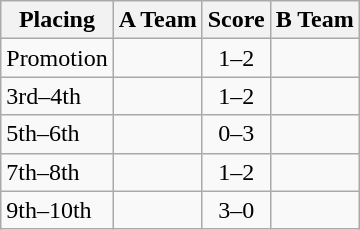<table class=wikitable style="border:1px solid #AAAAAA;">
<tr>
<th>Placing</th>
<th>A Team</th>
<th>Score</th>
<th>B Team</th>
</tr>
<tr>
<td>Promotion</td>
<td></td>
<td align="center">1–2</td>
<td><strong></strong></td>
</tr>
<tr>
<td>3rd–4th</td>
<td></td>
<td align="center">1–2</td>
<td></td>
</tr>
<tr>
<td>5th–6th</td>
<td></td>
<td align="center">0–3</td>
<td></td>
</tr>
<tr>
<td>7th–8th</td>
<td></td>
<td align="center">1–2</td>
<td></td>
</tr>
<tr>
<td>9th–10th</td>
<td></td>
<td align="center">3–0</td>
<td></td>
</tr>
</table>
